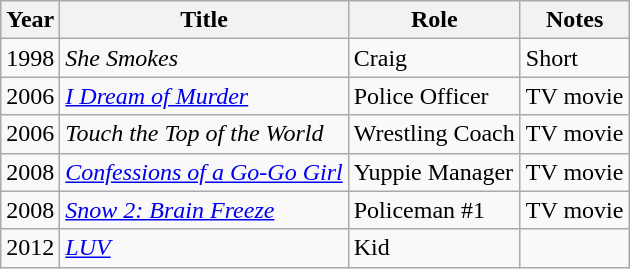<table class="wikitable sortable">
<tr>
<th>Year</th>
<th>Title</th>
<th>Role</th>
<th class="unsortable">Notes</th>
</tr>
<tr>
<td>1998</td>
<td><em>She Smokes</em></td>
<td>Craig</td>
<td>Short</td>
</tr>
<tr>
<td>2006</td>
<td><em><a href='#'>I Dream of Murder</a></em></td>
<td>Police Officer</td>
<td>TV movie</td>
</tr>
<tr>
<td>2006</td>
<td><em>Touch the Top of the World</em></td>
<td>Wrestling Coach</td>
<td>TV movie</td>
</tr>
<tr>
<td>2008</td>
<td><em><a href='#'>Confessions of a Go-Go Girl</a></em></td>
<td>Yuppie Manager</td>
<td>TV movie</td>
</tr>
<tr>
<td>2008</td>
<td><em><a href='#'>Snow 2: Brain Freeze</a></em></td>
<td>Policeman #1</td>
<td>TV movie</td>
</tr>
<tr>
<td>2012</td>
<td><em><a href='#'>LUV</a></em></td>
<td>Kid</td>
<td></td>
</tr>
</table>
